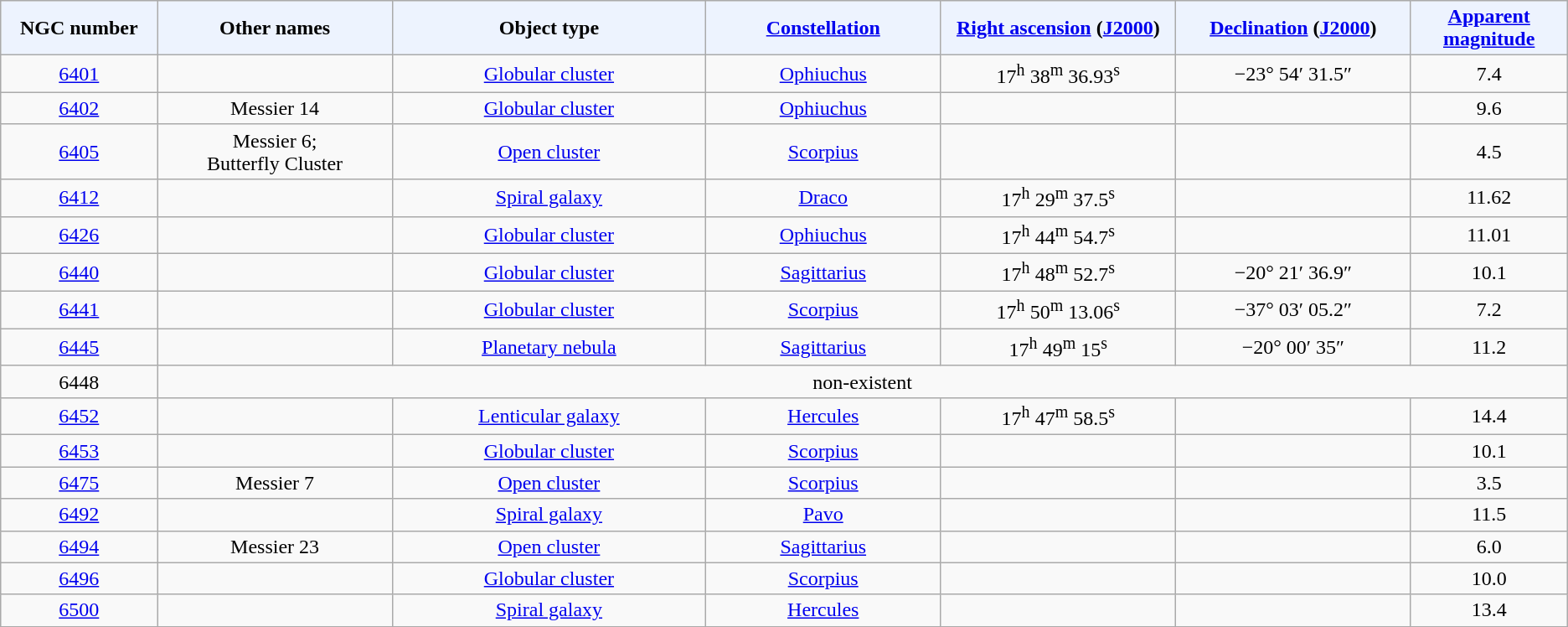<table class="wikitable sortable sticky-header sort-under" style="text-align: center;">
<tr>
<th style="background-color:#edf3fe; width: 10%;">NGC number</th>
<th style="background-color:#edf3fe; width: 15%;">Other names</th>
<th style="background-color:#edf3fe; width: 20%;">Object type</th>
<th style="background-color:#edf3fe; width: 15%;"><a href='#'>Constellation</a></th>
<th style="background-color:#edf3fe; width: 15%;"><a href='#'>Right ascension</a> (<a href='#'>J2000</a>)</th>
<th style="background-color:#edf3fe; width: 15%;"><a href='#'>Declination</a> (<a href='#'>J2000</a>)</th>
<th style="background-color:#edf3fe; width: 10%;"><a href='#'>Apparent magnitude</a></th>
</tr>
<tr>
<td><a href='#'>6401</a></td>
<td></td>
<td><a href='#'>Globular cluster</a></td>
<td><a href='#'>Ophiuchus</a></td>
<td>17<sup>h</sup> 38<sup>m</sup> 36.93<sup>s</sup></td>
<td>−23° 54′ 31.5″</td>
<td>7.4</td>
</tr>
<tr>
<td><a href='#'>6402</a></td>
<td>Messier 14</td>
<td><a href='#'>Globular cluster</a></td>
<td><a href='#'>Ophiuchus</a></td>
<td></td>
<td></td>
<td>9.6</td>
</tr>
<tr>
<td><a href='#'>6405</a></td>
<td>Messier 6;<br>Butterfly Cluster</td>
<td><a href='#'>Open cluster</a></td>
<td><a href='#'>Scorpius</a></td>
<td></td>
<td></td>
<td>4.5</td>
</tr>
<tr>
<td><a href='#'>6412</a></td>
<td></td>
<td><a href='#'>Spiral galaxy</a></td>
<td><a href='#'>Draco</a></td>
<td>17<sup>h</sup> 29<sup>m</sup> 37.5<sup>s</sup></td>
<td></td>
<td>11.62</td>
</tr>
<tr>
<td><a href='#'>6426</a></td>
<td></td>
<td><a href='#'>Globular cluster</a></td>
<td><a href='#'>Ophiuchus</a></td>
<td>17<sup>h</sup> 44<sup>m</sup> 54.7<sup>s</sup></td>
<td></td>
<td>11.01</td>
</tr>
<tr>
<td><a href='#'>6440</a></td>
<td></td>
<td><a href='#'>Globular cluster</a></td>
<td><a href='#'>Sagittarius</a></td>
<td>17<sup>h</sup> 48<sup>m</sup> 52.7<sup>s</sup></td>
<td>−20° 21′ 36.9″</td>
<td>10.1</td>
</tr>
<tr>
<td><a href='#'>6441</a></td>
<td></td>
<td><a href='#'>Globular cluster</a></td>
<td><a href='#'>Scorpius</a></td>
<td>17<sup>h</sup> 50<sup>m</sup> 13.06<sup>s</sup></td>
<td>−37° 03′ 05.2″</td>
<td>7.2</td>
</tr>
<tr>
<td><a href='#'>6445</a></td>
<td></td>
<td><a href='#'>Planetary nebula</a></td>
<td><a href='#'>Sagittarius</a></td>
<td>17<sup>h</sup> 49<sup>m</sup> 15<sup>s</sup></td>
<td>−20° 00′ 35″</td>
<td>11.2</td>
</tr>
<tr>
<td>6448</td>
<td colspan=6>non-existent</td>
</tr>
<tr>
<td><a href='#'>6452</a></td>
<td></td>
<td><a href='#'>Lenticular galaxy</a></td>
<td><a href='#'>Hercules</a></td>
<td>17<sup>h</sup> 47<sup>m</sup> 58.5<sup>s</sup></td>
<td></td>
<td>14.4</td>
</tr>
<tr>
<td><a href='#'>6453</a></td>
<td></td>
<td><a href='#'>Globular cluster</a></td>
<td><a href='#'>Scorpius</a></td>
<td></td>
<td></td>
<td>10.1</td>
</tr>
<tr>
<td><a href='#'>6475</a></td>
<td>Messier 7</td>
<td><a href='#'>Open cluster</a></td>
<td><a href='#'>Scorpius</a></td>
<td></td>
<td></td>
<td>3.5</td>
</tr>
<tr>
<td><a href='#'>6492</a></td>
<td></td>
<td><a href='#'>Spiral galaxy</a></td>
<td><a href='#'>Pavo</a></td>
<td></td>
<td></td>
<td>11.5</td>
</tr>
<tr>
<td><a href='#'>6494</a></td>
<td>Messier 23</td>
<td><a href='#'>Open cluster</a></td>
<td><a href='#'>Sagittarius</a></td>
<td></td>
<td></td>
<td>6.0</td>
</tr>
<tr>
<td><a href='#'>6496</a></td>
<td></td>
<td><a href='#'>Globular cluster</a></td>
<td><a href='#'>Scorpius</a></td>
<td></td>
<td></td>
<td>10.0</td>
</tr>
<tr>
<td><a href='#'>6500</a></td>
<td></td>
<td><a href='#'>Spiral galaxy</a></td>
<td><a href='#'>Hercules</a></td>
<td></td>
<td></td>
<td>13.4</td>
</tr>
<tr>
</tr>
</table>
